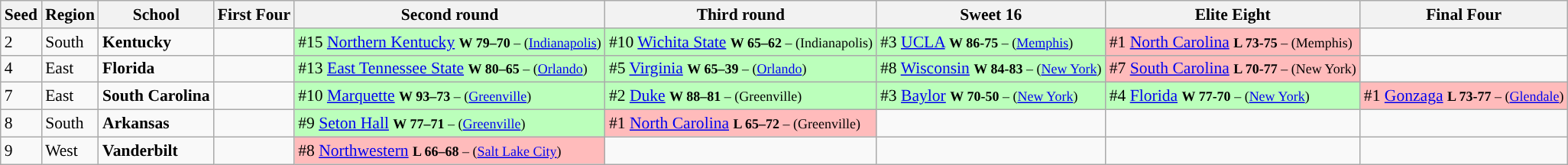<table class="sortable wikitable" style="white-space:nowrap; font-size:90%;">
<tr>
<th>Seed</th>
<th>Region</th>
<th>School</th>
<th>First Four</th>
<th>Second round</th>
<th>Third round</th>
<th>Sweet 16</th>
<th>Elite Eight</th>
<th>Final Four</th>
</tr>
<tr>
<td>2</td>
<td>South</td>
<td><strong>Kentucky</strong></td>
<td> </td>
<td style="background:#bfb;">#15 <a href='#'>Northern Kentucky</a> <small><strong>W 79–70</strong> – (<a href='#'>Indianapolis</a>)</small></td>
<td style="background:#bfb;">#10 <a href='#'>Wichita State</a> <small><strong>W 65–62</strong> – (Indianapolis)</small></td>
<td style="background:#bfb;">#3 <a href='#'>UCLA</a> <small><strong>W 86-75</strong> – (<a href='#'>Memphis</a>)</small></td>
<td style="background:#fbb;">#1 <a href='#'>North Carolina</a> <small><strong>L 73-75</strong> – (Memphis)</small></td>
<td> </td>
</tr>
<tr>
<td>4</td>
<td>East</td>
<td><strong>Florida</strong></td>
<td> </td>
<td style="background:#bfb;">#13 <a href='#'>East Tennessee State</a> <small><strong>W 80–65</strong> – (<a href='#'>Orlando</a>)</small></td>
<td style="background:#bfb;">#5 <a href='#'>Virginia</a> <small><strong>W 65–39</strong> – (<a href='#'>Orlando</a>)</small></td>
<td style="background:#bfb;">#8 <a href='#'>Wisconsin</a> <small><strong>W 84-83</strong> – (<a href='#'>New York</a>)</small></td>
<td style="background:#fbb;">#7 <a href='#'>South Carolina</a> <small><strong>L 70-77</strong> – (New York)</small></td>
<td> </td>
</tr>
<tr>
<td>7</td>
<td>East</td>
<td><strong>South Carolina</strong></td>
<td> </td>
<td style="background:#bfb;">#10 <a href='#'>Marquette</a> <small><strong>W 93–73</strong> – (<a href='#'>Greenville</a>)</small></td>
<td style="background:#bfb;">#2 <a href='#'>Duke</a> <small><strong>W 88–81</strong> – (Greenville)</small></td>
<td style="background:#bfb;">#3 <a href='#'>Baylor</a> <small><strong>W 70-50</strong> – (<a href='#'>New York</a>)</small></td>
<td style="background:#bfb;">#4 <a href='#'>Florida</a> <small><strong>W 77-70</strong> – (<a href='#'>New York</a>)</small></td>
<td style="background:#fbb;">#1 <a href='#'>Gonzaga</a> <small><strong>L 73-77</strong> – (<a href='#'>Glendale</a>)</small></td>
</tr>
<tr>
<td>8</td>
<td>South</td>
<td><strong>Arkansas</strong></td>
<td> </td>
<td style="background:#bfb;">#9 <a href='#'>Seton Hall</a> <small><strong>W 77–71</strong> – (<a href='#'>Greenville</a>)</small></td>
<td style="background:#fbb;">#1 <a href='#'>North Carolina</a> <small><strong>L 65–72</strong> – (Greenville)</small></td>
<td> </td>
<td> </td>
<td> </td>
</tr>
<tr>
<td>9</td>
<td>West</td>
<td><strong>Vanderbilt</strong></td>
<td> </td>
<td style="background:#fbb;">#8 <a href='#'>Northwestern</a> <small><strong>L 66–68</strong> – (<a href='#'>Salt Lake City</a>)</small></td>
<td> </td>
<td> </td>
<td> </td>
<td> </td>
</tr>
</table>
